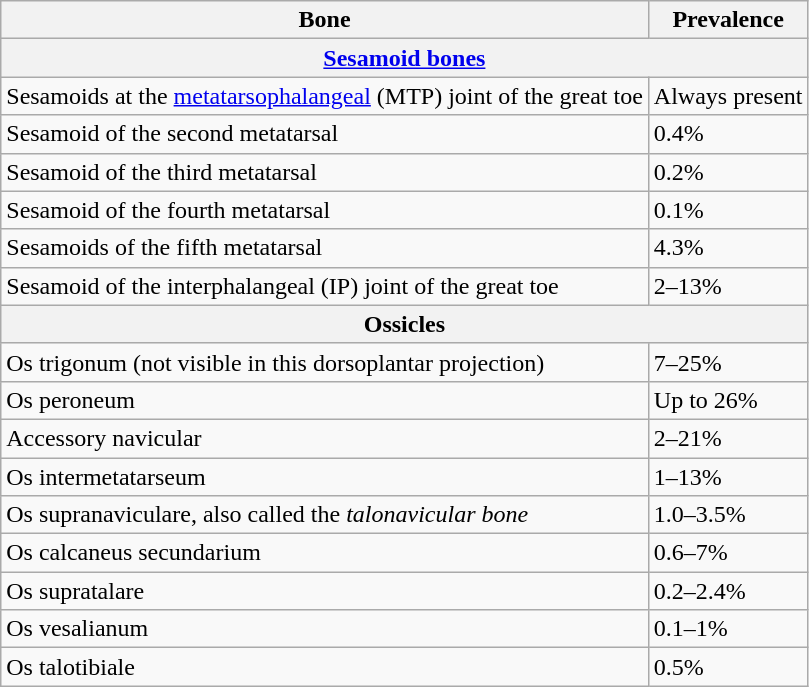<table class="wikitable">
<tr>
<th>Bone</th>
<th>Prevalence</th>
</tr>
<tr>
<th colspan=2><a href='#'>Sesamoid bones</a></th>
</tr>
<tr>
<td>Sesamoids at the <a href='#'>metatarsophalangeal</a> (MTP) joint of the great toe</td>
<td>Always present</td>
</tr>
<tr>
<td><span> Sesamoid of the second metatarsal</span></td>
<td>0.4%</td>
</tr>
<tr>
<td><span> Sesamoid of the third metatarsal</span></td>
<td>0.2%</td>
</tr>
<tr>
<td><span> Sesamoid of the fourth metatarsal</span></td>
<td>0.1%</td>
</tr>
<tr>
<td><span> Sesamoids of the fifth metatarsal</span></td>
<td>4.3%</td>
</tr>
<tr>
<td><span> Sesamoid of the interphalangeal (IP) joint of the great toe</span></td>
<td>2–13%</td>
</tr>
<tr>
<th colspan=2>Ossicles</th>
</tr>
<tr>
<td><span> Os trigonum </span> (not visible in this dorsoplantar projection)</td>
<td>7–25%</td>
</tr>
<tr>
<td><span> Os peroneum</span></td>
<td>Up to 26%</td>
</tr>
<tr>
<td><span> Accessory navicular</span></td>
<td>2–21%</td>
</tr>
<tr>
<td><span> Os intermetatarseum</span></td>
<td>1–13%</td>
</tr>
<tr>
<td><span> Os supranaviculare, also called the <em>talonavicular bone</em></span></td>
<td>1.0–3.5%</td>
</tr>
<tr>
<td><span> Os calcaneus secundarium</span></td>
<td>0.6–7%</td>
</tr>
<tr>
<td><span> Os supratalare</span></td>
<td>0.2–2.4%</td>
</tr>
<tr>
<td><span> Os vesalianum</span></td>
<td>0.1–1%</td>
</tr>
<tr>
<td><span> Os talotibiale </span></td>
<td>0.5%</td>
</tr>
</table>
